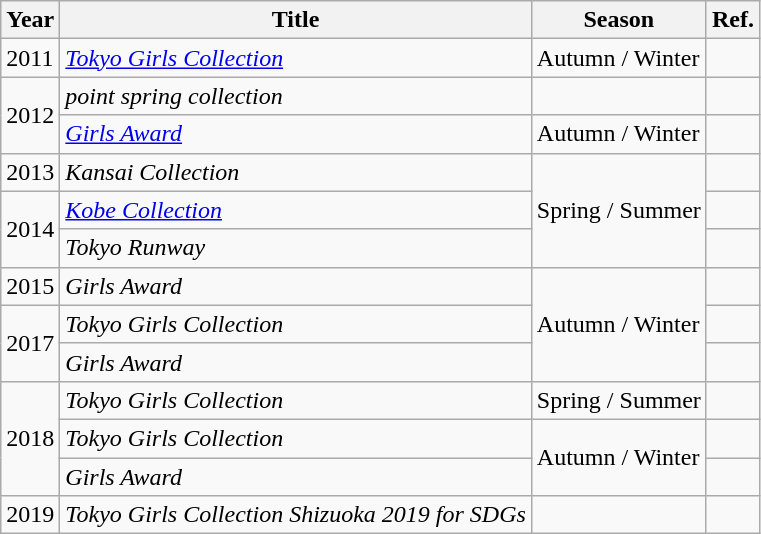<table class="wikitable">
<tr>
<th>Year</th>
<th>Title</th>
<th>Season</th>
<th>Ref.</th>
</tr>
<tr>
<td>2011</td>
<td><em><a href='#'>Tokyo Girls Collection</a></em></td>
<td>Autumn / Winter</td>
<td></td>
</tr>
<tr>
<td rowspan="2">2012</td>
<td><em>point spring collection</em></td>
<td></td>
<td></td>
</tr>
<tr>
<td><em><a href='#'>Girls Award</a></em></td>
<td>Autumn / Winter</td>
<td></td>
</tr>
<tr>
<td>2013</td>
<td><em>Kansai Collection</em></td>
<td rowspan="3">Spring / Summer</td>
<td></td>
</tr>
<tr>
<td rowspan="2">2014</td>
<td><em><a href='#'>Kobe Collection</a></em></td>
<td></td>
</tr>
<tr>
<td><em>Tokyo Runway</em></td>
<td></td>
</tr>
<tr>
<td>2015</td>
<td><em>Girls Award</em></td>
<td rowspan="3">Autumn / Winter</td>
<td></td>
</tr>
<tr>
<td rowspan="2">2017</td>
<td><em>Tokyo Girls Collection</em></td>
<td></td>
</tr>
<tr>
<td><em>Girls Award</em></td>
<td></td>
</tr>
<tr>
<td rowspan="3">2018</td>
<td><em>Tokyo Girls Collection</em></td>
<td>Spring / Summer</td>
<td></td>
</tr>
<tr>
<td><em>Tokyo Girls Collection</em></td>
<td rowspan="2">Autumn / Winter</td>
<td></td>
</tr>
<tr>
<td><em>Girls Award</em></td>
<td></td>
</tr>
<tr>
<td>2019</td>
<td><em>Tokyo Girls Collection Shizuoka 2019 for SDGs</em></td>
<td></td>
<td></td>
</tr>
</table>
